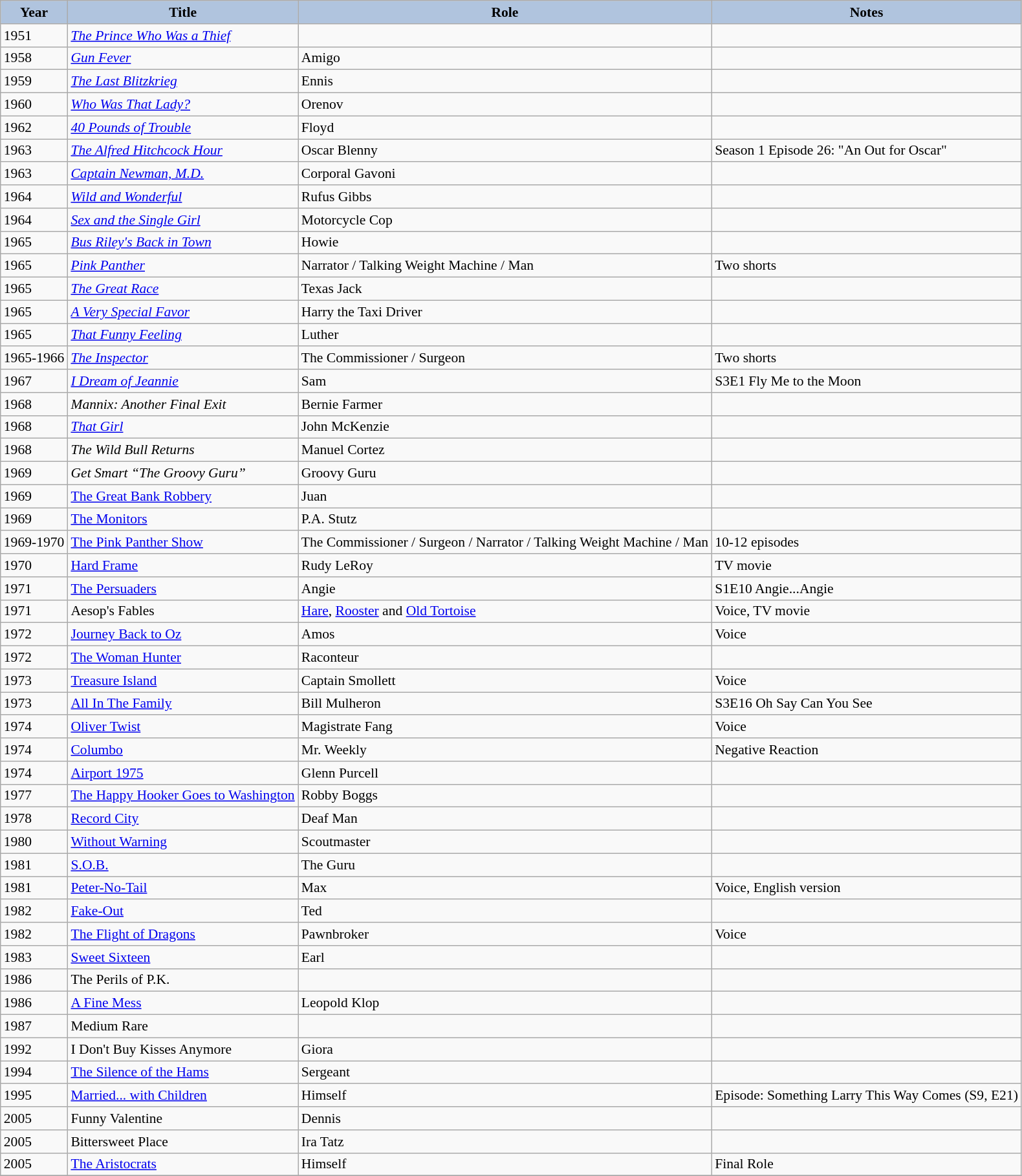<table class="wikitable" style="font-size: 90%;">
<tr>
<th style="background: LightSteelBlue;">Year</th>
<th style="background: LightSteelBlue;">Title</th>
<th style="background: LightSteelBlue;">Role</th>
<th style="background: LightSteelBlue;">Notes</th>
</tr>
<tr>
<td>1951</td>
<td><em><a href='#'>The Prince Who Was a Thief</a></em></td>
<td></td>
<td></td>
</tr>
<tr>
<td>1958</td>
<td><em><a href='#'>Gun Fever</a></em></td>
<td>Amigo</td>
<td></td>
</tr>
<tr>
<td>1959</td>
<td><em><a href='#'>The Last Blitzkrieg</a></em></td>
<td>Ennis</td>
<td></td>
</tr>
<tr>
<td>1960</td>
<td><em><a href='#'>Who Was That Lady?</a></em></td>
<td>Orenov</td>
<td></td>
</tr>
<tr>
<td>1962</td>
<td><em><a href='#'>40 Pounds of Trouble</a></em></td>
<td>Floyd</td>
<td></td>
</tr>
<tr>
<td>1963</td>
<td><em><a href='#'>The Alfred Hitchcock Hour</a></em></td>
<td>Oscar Blenny</td>
<td>Season 1 Episode 26: "An Out for Oscar"</td>
</tr>
<tr>
<td>1963</td>
<td><em><a href='#'>Captain Newman, M.D.</a></em></td>
<td>Corporal Gavoni</td>
<td></td>
</tr>
<tr>
<td>1964</td>
<td><em><a href='#'>Wild and Wonderful</a></em></td>
<td>Rufus Gibbs</td>
<td></td>
</tr>
<tr>
<td>1964</td>
<td><em><a href='#'>Sex and the Single Girl</a></em></td>
<td>Motorcycle Cop</td>
<td></td>
</tr>
<tr>
<td>1965</td>
<td><em><a href='#'>Bus Riley's Back in Town</a></em></td>
<td>Howie</td>
<td></td>
</tr>
<tr>
<td>1965</td>
<td><em><a href='#'>Pink Panther</a></em></td>
<td>Narrator / Talking Weight Machine / Man</td>
<td>Two shorts</td>
</tr>
<tr>
<td>1965</td>
<td><em><a href='#'>The Great Race</a></em></td>
<td>Texas Jack</td>
<td></td>
</tr>
<tr>
<td>1965</td>
<td><em><a href='#'>A Very Special Favor</a></em></td>
<td>Harry the Taxi Driver</td>
<td></td>
</tr>
<tr>
<td>1965</td>
<td><em><a href='#'>That Funny Feeling</a></em></td>
<td>Luther</td>
<td></td>
</tr>
<tr>
<td>1965-1966</td>
<td><em><a href='#'>The Inspector</a></em></td>
<td>The Commissioner / Surgeon</td>
<td>Two shorts</td>
</tr>
<tr>
<td>1967</td>
<td><em><a href='#'>I Dream of Jeannie</a></em></td>
<td>Sam</td>
<td>S3E1 Fly Me to the Moon</td>
</tr>
<tr>
<td>1968</td>
<td><em>Mannix: Another Final Exit</em></td>
<td>Bernie Farmer</td>
<td></td>
</tr>
<tr>
<td>1968</td>
<td><em><a href='#'>That Girl</a></em></td>
<td>John McKenzie</td>
<td></td>
</tr>
<tr>
<td>1968</td>
<td><em>The Wild Bull Returns</em></td>
<td>Manuel Cortez</td>
<td></td>
</tr>
<tr>
<td>1969</td>
<td><em>Get Smart “The Groovy Guru”</td>
<td>Groovy Guru</td>
<td></td>
</tr>
<tr>
<td>1969</td>
<td></em><a href='#'>The Great Bank Robbery</a><em></td>
<td>Juan</td>
<td></td>
</tr>
<tr>
<td>1969</td>
<td></em><a href='#'>The Monitors</a><em></td>
<td>P.A. Stutz</td>
<td></td>
</tr>
<tr>
<td>1969-1970</td>
<td></em><a href='#'>The Pink Panther Show</a><em></td>
<td>The Commissioner / Surgeon / Narrator / Talking Weight Machine / Man</td>
<td>10-12 episodes</td>
</tr>
<tr>
<td>1970</td>
<td></em><a href='#'>Hard Frame</a><em></td>
<td>Rudy LeRoy</td>
<td>TV movie</td>
</tr>
<tr>
<td>1971</td>
<td></em><a href='#'>The Persuaders</a><em></td>
<td>Angie</td>
<td>S1E10 Angie...Angie</td>
</tr>
<tr>
<td>1971</td>
<td></em>Aesop's Fables<em></td>
<td><a href='#'>Hare</a>, <a href='#'>Rooster</a> and <a href='#'>Old Tortoise</a></td>
<td>Voice, TV movie</td>
</tr>
<tr>
<td>1972</td>
<td></em><a href='#'>Journey Back to Oz</a><em></td>
<td>Amos</td>
<td>Voice</td>
</tr>
<tr>
<td>1972</td>
<td></em><a href='#'>The Woman Hunter</a><em></td>
<td>Raconteur</td>
<td></td>
</tr>
<tr>
<td>1973</td>
<td></em><a href='#'>Treasure Island</a><em></td>
<td>Captain Smollett</td>
<td>Voice</td>
</tr>
<tr>
<td>1973</td>
<td></em><a href='#'>All In The Family</a><em></td>
<td>Bill Mulheron</td>
<td>S3E16 Oh Say Can You See</td>
</tr>
<tr>
<td>1974</td>
<td></em><a href='#'>Oliver Twist</a><em></td>
<td>Magistrate Fang</td>
<td>Voice</td>
</tr>
<tr>
<td>1974</td>
<td></em><a href='#'>Columbo</a><em></td>
<td>Mr. Weekly</td>
<td>Negative Reaction</td>
</tr>
<tr>
<td>1974</td>
<td></em><a href='#'>Airport 1975</a><em></td>
<td>Glenn Purcell</td>
<td></td>
</tr>
<tr>
<td>1977</td>
<td></em><a href='#'>The Happy Hooker Goes to Washington</a><em></td>
<td>Robby Boggs</td>
<td></td>
</tr>
<tr>
<td>1978</td>
<td></em><a href='#'>Record City</a><em></td>
<td>Deaf Man</td>
<td></td>
</tr>
<tr>
<td>1980</td>
<td></em><a href='#'>Without Warning</a><em></td>
<td>Scoutmaster</td>
<td></td>
</tr>
<tr>
<td>1981</td>
<td></em><a href='#'>S.O.B.</a><em></td>
<td>The Guru</td>
<td></td>
</tr>
<tr>
<td>1981</td>
<td></em><a href='#'>Peter-No-Tail</a><em></td>
<td>Max</td>
<td>Voice, English version</td>
</tr>
<tr>
<td>1982</td>
<td></em><a href='#'>Fake-Out</a><em></td>
<td>Ted</td>
<td></td>
</tr>
<tr>
<td>1982</td>
<td></em><a href='#'>The Flight of Dragons</a><em></td>
<td>Pawnbroker</td>
<td>Voice</td>
</tr>
<tr>
<td>1983</td>
<td></em><a href='#'>Sweet Sixteen</a><em></td>
<td>Earl</td>
<td></td>
</tr>
<tr>
<td>1986</td>
<td></em>The Perils of P.K.<em></td>
<td></td>
<td></td>
</tr>
<tr>
<td>1986</td>
<td></em><a href='#'>A Fine Mess</a><em></td>
<td>Leopold Klop</td>
<td></td>
</tr>
<tr>
<td>1987</td>
<td></em>Medium Rare<em></td>
<td></td>
<td></td>
</tr>
<tr>
<td>1992</td>
<td></em>I Don't Buy Kisses Anymore<em></td>
<td>Giora</td>
<td></td>
</tr>
<tr>
<td>1994</td>
<td></em><a href='#'>The Silence of the Hams</a><em></td>
<td>Sergeant</td>
<td></td>
</tr>
<tr>
<td>1995</td>
<td></em><a href='#'>Married... with Children</a><em></td>
<td>Himself</td>
<td>Episode: Something Larry This Way Comes (S9, E21)</td>
</tr>
<tr>
<td>2005</td>
<td></em>Funny Valentine<em></td>
<td>Dennis</td>
<td></td>
</tr>
<tr>
<td>2005</td>
<td></em>Bittersweet Place<em></td>
<td>Ira Tatz</td>
<td></td>
</tr>
<tr>
<td>2005</td>
<td></em><a href='#'>The Aristocrats</a><em></td>
<td>Himself</td>
<td>Final Role</td>
</tr>
<tr>
</tr>
</table>
